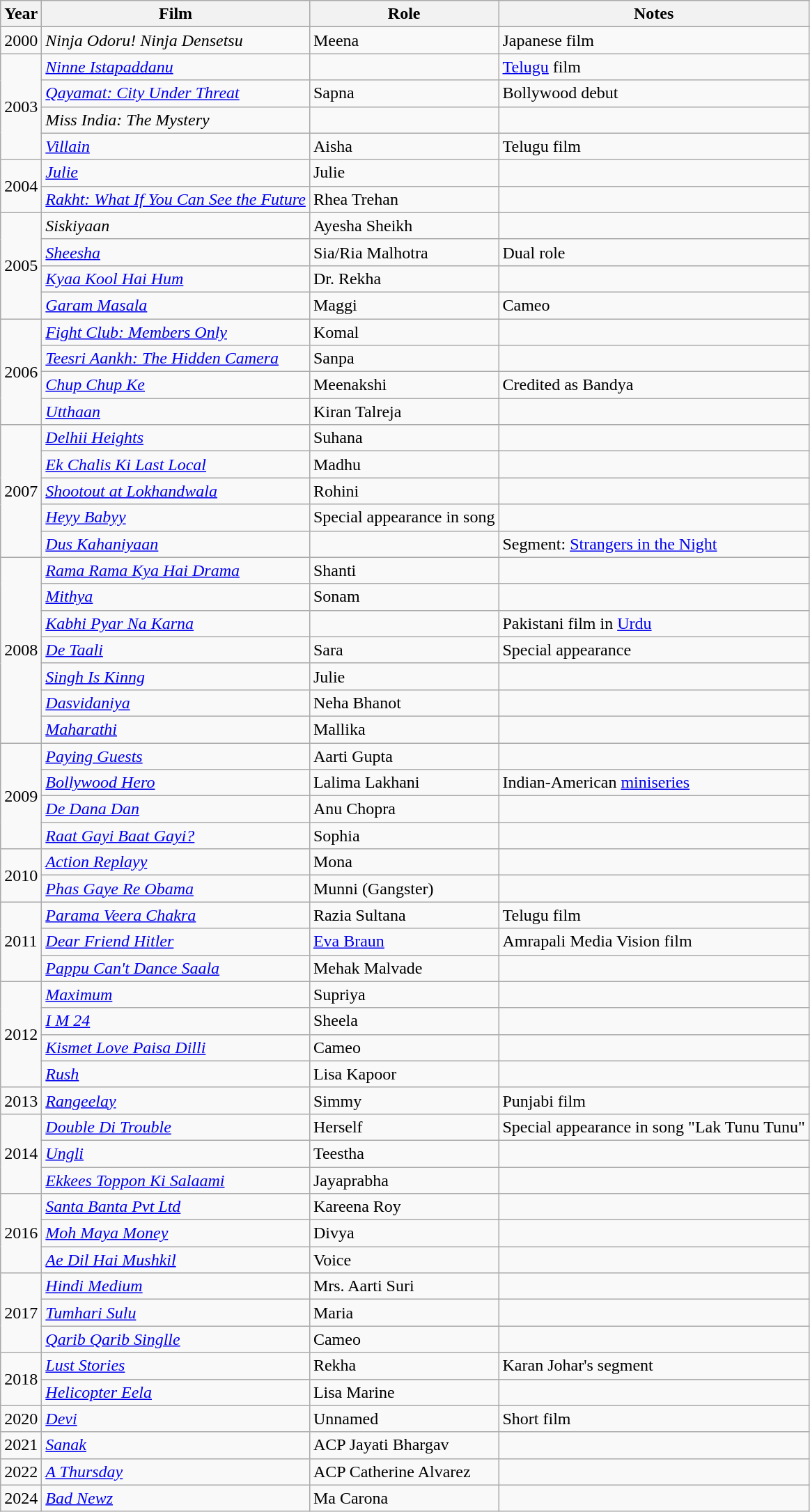<table class="wikitable sortable">
<tr>
<th>Year</th>
<th>Film</th>
<th>Role</th>
<th>Notes</th>
</tr>
<tr>
</tr>
<tr>
<td>2000</td>
<td><em>Ninja Odoru! Ninja Densetsu</em></td>
<td>Meena</td>
<td>Japanese film</td>
</tr>
<tr>
<td rowspan="4">2003</td>
<td><em><a href='#'>Ninne Istapaddanu</a></em></td>
<td></td>
<td><a href='#'>Telugu</a> film</td>
</tr>
<tr>
<td><em><a href='#'>Qayamat: City Under Threat</a></em></td>
<td>Sapna</td>
<td>Bollywood debut</td>
</tr>
<tr>
<td><em>Miss India: The Mystery</em></td>
<td></td>
<td></td>
</tr>
<tr>
<td><em><a href='#'>Villain</a></em></td>
<td>Aisha</td>
<td>Telugu film</td>
</tr>
<tr>
<td rowspan="2">2004</td>
<td><em><a href='#'>Julie</a></em></td>
<td>Julie</td>
<td></td>
</tr>
<tr>
<td><em><a href='#'>Rakht: What If You Can See the Future</a></em></td>
<td>Rhea Trehan</td>
<td></td>
</tr>
<tr>
<td rowspan="4">2005</td>
<td><em>Siskiyaan</em></td>
<td>Ayesha Sheikh</td>
<td></td>
</tr>
<tr>
<td><em><a href='#'>Sheesha</a></em></td>
<td>Sia/Ria Malhotra</td>
<td>Dual role</td>
</tr>
<tr>
<td><em><a href='#'>Kyaa Kool Hai Hum</a></em></td>
<td>Dr. Rekha</td>
<td></td>
</tr>
<tr>
<td><em><a href='#'>Garam Masala</a></em></td>
<td>Maggi</td>
<td>Cameo</td>
</tr>
<tr>
<td rowspan="4">2006</td>
<td><em><a href='#'>Fight Club: Members Only</a></em></td>
<td>Komal</td>
<td></td>
</tr>
<tr>
<td><em><a href='#'>Teesri Aankh: The Hidden Camera</a></em></td>
<td>Sanpa</td>
<td></td>
</tr>
<tr>
<td><em><a href='#'>Chup Chup Ke</a></em></td>
<td>Meenakshi</td>
<td>Credited as Bandya</td>
</tr>
<tr>
<td><em><a href='#'>Utthaan</a></em></td>
<td>Kiran Talreja</td>
<td></td>
</tr>
<tr>
<td rowspan="5">2007</td>
<td><em><a href='#'>Delhii Heights</a></em></td>
<td>Suhana</td>
<td></td>
</tr>
<tr>
<td><em><a href='#'>Ek Chalis Ki Last Local</a></em></td>
<td>Madhu</td>
<td></td>
</tr>
<tr>
<td><em><a href='#'>Shootout at Lokhandwala</a></em></td>
<td>Rohini</td>
<td></td>
</tr>
<tr>
<td><em><a href='#'>Heyy Babyy</a></em></td>
<td>Special appearance in song</td>
<td></td>
</tr>
<tr>
<td><em><a href='#'>Dus Kahaniyaan</a></em></td>
<td></td>
<td>Segment: <a href='#'>Strangers in the Night</a></td>
</tr>
<tr>
<td rowspan="7">2008</td>
<td><em><a href='#'>Rama Rama Kya Hai Drama</a></em></td>
<td>Shanti</td>
<td></td>
</tr>
<tr>
<td><em><a href='#'>Mithya</a></em></td>
<td>Sonam</td>
<td></td>
</tr>
<tr>
<td><em><a href='#'>Kabhi Pyar Na Karna</a></em></td>
<td></td>
<td>Pakistani film in <a href='#'>Urdu</a></td>
</tr>
<tr>
<td><em><a href='#'>De Taali</a></em></td>
<td>Sara</td>
<td>Special appearance</td>
</tr>
<tr>
<td><em><a href='#'>Singh Is Kinng</a></em></td>
<td>Julie</td>
<td></td>
</tr>
<tr>
<td><em><a href='#'>Dasvidaniya</a></em></td>
<td>Neha Bhanot</td>
<td></td>
</tr>
<tr>
<td><em><a href='#'>Maharathi</a></em></td>
<td>Mallika</td>
<td></td>
</tr>
<tr>
<td rowspan="4">2009</td>
<td><em><a href='#'>Paying Guests</a></em></td>
<td>Aarti Gupta</td>
<td></td>
</tr>
<tr>
<td><em><a href='#'>Bollywood Hero</a></em></td>
<td>Lalima Lakhani</td>
<td>Indian-American <a href='#'>miniseries</a></td>
</tr>
<tr>
<td><em><a href='#'>De Dana Dan</a></em></td>
<td>Anu Chopra</td>
<td></td>
</tr>
<tr>
<td><em><a href='#'>Raat Gayi Baat Gayi?</a></em></td>
<td>Sophia</td>
<td></td>
</tr>
<tr>
<td rowspan="2">2010</td>
<td><em><a href='#'>Action Replayy</a></em></td>
<td>Mona</td>
<td></td>
</tr>
<tr>
<td><em><a href='#'>Phas Gaye Re Obama</a></em></td>
<td>Munni (Gangster)</td>
<td></td>
</tr>
<tr>
<td rowspan="3">2011</td>
<td><em><a href='#'>Parama Veera Chakra</a></em></td>
<td>Razia Sultana</td>
<td>Telugu film</td>
</tr>
<tr>
<td><em><a href='#'>Dear Friend Hitler</a></em></td>
<td><a href='#'>Eva Braun</a></td>
<td>Amrapali Media Vision film</td>
</tr>
<tr>
<td><em><a href='#'>Pappu Can't Dance Saala</a></em></td>
<td>Mehak Malvade</td>
<td></td>
</tr>
<tr>
<td rowspan="4">2012</td>
<td><em><a href='#'>Maximum</a></em></td>
<td>Supriya</td>
<td></td>
</tr>
<tr>
<td><em><a href='#'>I M 24</a></em></td>
<td>Sheela</td>
<td></td>
</tr>
<tr>
<td><em><a href='#'>Kismet Love Paisa Dilli</a></em></td>
<td>Cameo</td>
<td></td>
</tr>
<tr>
<td><em><a href='#'>Rush</a></em></td>
<td>Lisa Kapoor</td>
<td></td>
</tr>
<tr>
<td>2013</td>
<td><em><a href='#'>Rangeelay</a></em></td>
<td>Simmy</td>
<td>Punjabi film</td>
</tr>
<tr>
<td rowspan="3">2014</td>
<td><em><a href='#'>Double Di Trouble</a></em></td>
<td>Herself</td>
<td>Special appearance in song "Lak Tunu Tunu"</td>
</tr>
<tr>
<td><em><a href='#'>Ungli</a></em></td>
<td>Teestha</td>
<td></td>
</tr>
<tr>
<td><em><a href='#'>Ekkees Toppon Ki Salaami</a></em></td>
<td>Jayaprabha</td>
<td></td>
</tr>
<tr>
<td rowspan="3">2016</td>
<td><em><a href='#'>Santa Banta Pvt Ltd</a></em></td>
<td>Kareena Roy</td>
<td></td>
</tr>
<tr>
<td><em><a href='#'>Moh Maya Money</a></em></td>
<td>Divya</td>
<td></td>
</tr>
<tr>
<td><em><a href='#'>Ae Dil Hai Mushkil</a></em></td>
<td>Voice</td>
<td></td>
</tr>
<tr>
<td rowspan="3">2017</td>
<td><em><a href='#'>Hindi Medium</a></em></td>
<td>Mrs. Aarti Suri</td>
<td></td>
</tr>
<tr>
<td><em><a href='#'>Tumhari Sulu</a></em></td>
<td>Maria</td>
<td></td>
</tr>
<tr>
<td><em><a href='#'>Qarib Qarib Singlle</a></em></td>
<td>Cameo</td>
<td></td>
</tr>
<tr>
<td rowspan=2>2018</td>
<td><em><a href='#'>Lust Stories</a> </em></td>
<td>Rekha</td>
<td>Karan Johar's segment</td>
</tr>
<tr>
<td><em><a href='#'>Helicopter Eela</a></em></td>
<td>Lisa Marine</td>
<td></td>
</tr>
<tr>
<td>2020</td>
<td><em><a href='#'>Devi</a></em></td>
<td>Unnamed</td>
<td>Short film</td>
</tr>
<tr>
<td>2021</td>
<td><em><a href='#'>Sanak</a></em></td>
<td>ACP Jayati Bhargav</td>
<td></td>
</tr>
<tr>
<td>2022</td>
<td><em><a href='#'>A Thursday</a></em></td>
<td>ACP Catherine Alvarez</td>
<td></td>
</tr>
<tr>
<td>2024</td>
<td><em><a href='#'>Bad Newz</a></em></td>
<td>Ma Carona</td>
<td></td>
</tr>
</table>
